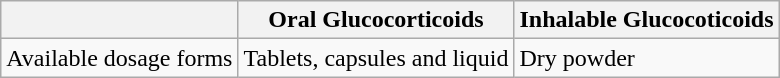<table class="wikitable">
<tr>
<th></th>
<th>Oral Glucocorticoids</th>
<th>Inhalable Glucocoticoids</th>
</tr>
<tr>
<td>Available dosage forms</td>
<td>Tablets, capsules and liquid</td>
<td>Dry powder</td>
</tr>
</table>
